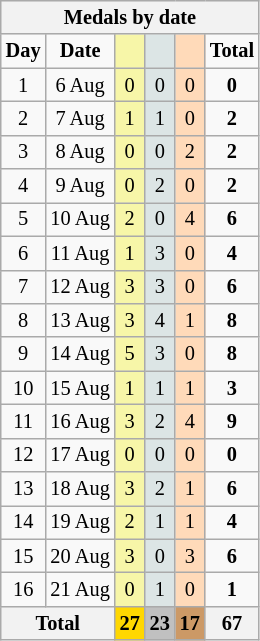<table class="wikitable" style="font-size:85%; text-align:center;">
<tr style="background:#efefef;">
<th colspan=6>Medals by date</th>
</tr>
<tr>
<td><strong>Day</strong></td>
<td><strong>Date</strong></td>
<td style="background:#F7F6A8;"></td>
<td style="background:#DCE5E5;"></td>
<td style="background:#FFDAB9;"></td>
<td><strong>Total</strong></td>
</tr>
<tr>
<td>1</td>
<td>6 Aug</td>
<td style="background:#F7F6A8;">0</td>
<td style="background:#DCE5E5;">0</td>
<td style="background:#FFDAB9;">0</td>
<td><strong>0</strong></td>
</tr>
<tr>
<td>2</td>
<td>7 Aug</td>
<td style="background:#F7F6A8;">1</td>
<td style="background:#DCE5E5;">1</td>
<td style="background:#FFDAB9;">0</td>
<td><strong>2</strong></td>
</tr>
<tr>
<td>3</td>
<td>8 Aug</td>
<td style="background:#F7F6A8;">0</td>
<td style="background:#DCE5E5;">0</td>
<td style="background:#FFDAB9;">2</td>
<td><strong>2</strong></td>
</tr>
<tr>
<td>4</td>
<td>9 Aug</td>
<td style="background:#F7F6A8;">0</td>
<td style="background:#DCE5E5;">2</td>
<td style="background:#FFDAB9;">0</td>
<td><strong>2</strong></td>
</tr>
<tr>
<td>5</td>
<td>10 Aug</td>
<td style="background:#F7F6A8;">2</td>
<td style="background:#DCE5E5;">0</td>
<td style="background:#FFDAB9;">4</td>
<td><strong>6</strong></td>
</tr>
<tr>
<td>6</td>
<td>11 Aug</td>
<td style="background:#F7F6A8;">1</td>
<td style="background:#DCE5E5;">3</td>
<td style="background:#FFDAB9;">0</td>
<td><strong>4</strong></td>
</tr>
<tr>
<td>7</td>
<td>12 Aug</td>
<td style="background:#F7F6A8;">3</td>
<td style="background:#DCE5E5;">3</td>
<td style="background:#FFDAB9;">0</td>
<td><strong>6</strong></td>
</tr>
<tr>
<td>8</td>
<td>13 Aug</td>
<td style="background:#F7F6A8;">3</td>
<td style="background:#DCE5E5;">4</td>
<td style="background:#FFDAB9;">1</td>
<td><strong>8</strong></td>
</tr>
<tr>
<td>9</td>
<td>14 Aug</td>
<td style="background:#F7F6A8;">5</td>
<td style="background:#DCE5E5;">3</td>
<td style="background:#FFDAB9;">0</td>
<td><strong>8</strong></td>
</tr>
<tr>
<td>10</td>
<td>15 Aug</td>
<td style="background:#F7F6A8;">1</td>
<td style="background:#DCE5E5;">1</td>
<td style="background:#FFDAB9;">1</td>
<td><strong>3</strong></td>
</tr>
<tr>
<td>11</td>
<td>16 Aug</td>
<td style="background:#F7F6A8;">3</td>
<td style="background:#DCE5E5;">2</td>
<td style="background:#FFDAB9;">4</td>
<td><strong>9</strong></td>
</tr>
<tr>
<td>12</td>
<td>17 Aug</td>
<td style="background:#F7F6A8;">0</td>
<td style="background:#DCE5E5;">0</td>
<td style="background:#FFDAB9;">0</td>
<td><strong>0</strong></td>
</tr>
<tr>
<td>13</td>
<td>18 Aug</td>
<td style="background:#F7F6A8;">3</td>
<td style="background:#DCE5E5;">2</td>
<td style="background:#FFDAB9;">1</td>
<td><strong>6</strong></td>
</tr>
<tr>
<td>14</td>
<td>19 Aug</td>
<td style="background:#F7F6A8;">2</td>
<td style="background:#DCE5E5;">1</td>
<td style="background:#FFDAB9;">1</td>
<td><strong>4</strong></td>
</tr>
<tr>
<td>15</td>
<td>20 Aug</td>
<td style="background:#F7F6A8;">3</td>
<td style="background:#DCE5E5;">0</td>
<td style="background:#FFDAB9;">3</td>
<td><strong>6</strong></td>
</tr>
<tr>
<td>16</td>
<td>21 Aug</td>
<td style="background:#F7F6A8;">0</td>
<td style="background:#DCE5E5;">1</td>
<td style="background:#FFDAB9;">0</td>
<td><strong>1</strong></td>
</tr>
<tr>
<th colspan="2">Total</th>
<th style="background:gold;">27</th>
<th style="background:silver;">23</th>
<th style="background:#c96;">17</th>
<th>67</th>
</tr>
</table>
